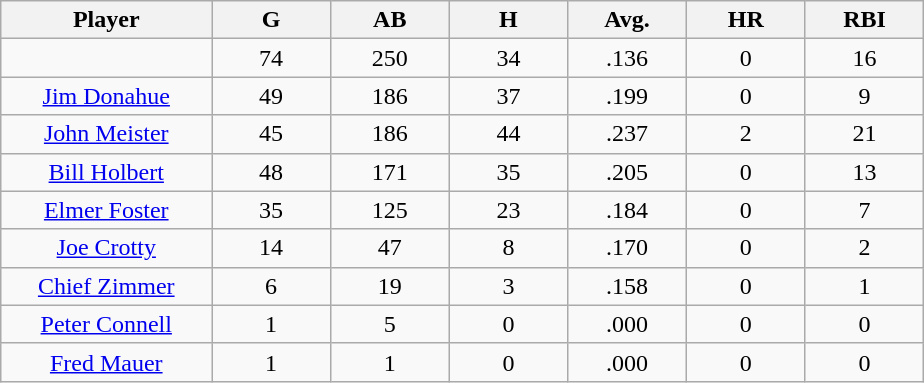<table class="wikitable sortable">
<tr>
<th bgcolor="#DDDDFF" width="16%">Player</th>
<th bgcolor="#DDDDFF" width="9%">G</th>
<th bgcolor="#DDDDFF" width="9%">AB</th>
<th bgcolor="#DDDDFF" width="9%">H</th>
<th bgcolor="#DDDDFF" width="9%">Avg.</th>
<th bgcolor="#DDDDFF" width="9%">HR</th>
<th bgcolor="#DDDDFF" width="9%">RBI</th>
</tr>
<tr align="center">
<td></td>
<td>74</td>
<td>250</td>
<td>34</td>
<td>.136</td>
<td>0</td>
<td>16</td>
</tr>
<tr align="center">
<td><a href='#'>Jim Donahue</a></td>
<td>49</td>
<td>186</td>
<td>37</td>
<td>.199</td>
<td>0</td>
<td>9</td>
</tr>
<tr align=center>
<td><a href='#'>John Meister</a></td>
<td>45</td>
<td>186</td>
<td>44</td>
<td>.237</td>
<td>2</td>
<td>21</td>
</tr>
<tr align=center>
<td><a href='#'>Bill Holbert</a></td>
<td>48</td>
<td>171</td>
<td>35</td>
<td>.205</td>
<td>0</td>
<td>13</td>
</tr>
<tr align=center>
<td><a href='#'>Elmer Foster</a></td>
<td>35</td>
<td>125</td>
<td>23</td>
<td>.184</td>
<td>0</td>
<td>7</td>
</tr>
<tr align=center>
<td><a href='#'>Joe Crotty</a></td>
<td>14</td>
<td>47</td>
<td>8</td>
<td>.170</td>
<td>0</td>
<td>2</td>
</tr>
<tr align=center>
<td><a href='#'>Chief Zimmer</a></td>
<td>6</td>
<td>19</td>
<td>3</td>
<td>.158</td>
<td>0</td>
<td>1</td>
</tr>
<tr align=center>
<td><a href='#'>Peter Connell</a></td>
<td>1</td>
<td>5</td>
<td>0</td>
<td>.000</td>
<td>0</td>
<td>0</td>
</tr>
<tr align=center>
<td><a href='#'>Fred Mauer</a></td>
<td>1</td>
<td>1</td>
<td>0</td>
<td>.000</td>
<td>0</td>
<td>0</td>
</tr>
</table>
